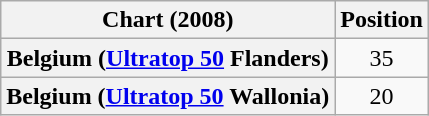<table class="wikitable plainrowheaders sortable" style="text-align:center">
<tr>
<th scope="col">Chart (2008)</th>
<th scope="col">Position</th>
</tr>
<tr>
<th scope="row">Belgium (<a href='#'>Ultratop 50</a> Flanders)</th>
<td style="text-align:center;">35</td>
</tr>
<tr>
<th scope="row">Belgium (<a href='#'>Ultratop 50</a> Wallonia)</th>
<td style="text-align:center;">20</td>
</tr>
</table>
